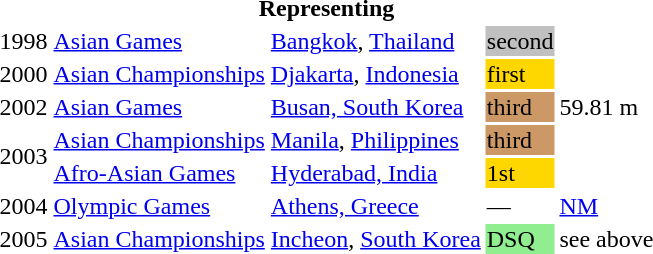<table>
<tr>
<th colspan="5">Representing </th>
</tr>
<tr>
<td>1998</td>
<td><a href='#'>Asian Games</a></td>
<td><a href='#'>Bangkok</a>, <a href='#'>Thailand</a></td>
<td bgcolor="silver">second</td>
<td></td>
</tr>
<tr>
<td>2000</td>
<td><a href='#'>Asian Championships</a></td>
<td><a href='#'>Djakarta</a>, <a href='#'>Indonesia</a></td>
<td bgcolor="gold">first</td>
<td></td>
</tr>
<tr>
<td>2002</td>
<td><a href='#'>Asian Games</a></td>
<td><a href='#'>Busan, South Korea</a></td>
<td bgcolor="cc9966">third</td>
<td>59.81 m</td>
</tr>
<tr>
<td rowspan=2>2003</td>
<td><a href='#'>Asian Championships</a></td>
<td><a href='#'>Manila</a>, <a href='#'>Philippines</a></td>
<td bgcolor="cc9966">third</td>
<td></td>
</tr>
<tr>
<td><a href='#'>Afro-Asian Games</a></td>
<td><a href='#'>Hyderabad, India</a></td>
<td bgcolor=gold>1st</td>
<td></td>
</tr>
<tr>
<td>2004</td>
<td><a href='#'>Olympic Games</a></td>
<td><a href='#'>Athens, Greece</a></td>
<td>—</td>
<td><a href='#'>NM</a></td>
</tr>
<tr>
<td>2005</td>
<td><a href='#'>Asian Championships</a></td>
<td><a href='#'>Incheon</a>, <a href='#'>South Korea</a></td>
<td bgcolor="lightgreen">DSQ</td>
<td>see above</td>
</tr>
</table>
